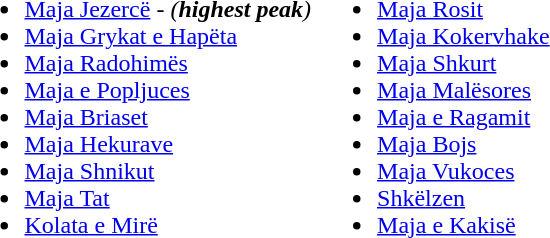<table>
<tr>
<td><br><ul><li><a href='#'>Maja Jezercë</a> - <em>(<strong>highest peak</strong>)</em></li><li><a href='#'>Maja Grykat e Hapëta</a></li><li><a href='#'>Maja Radohimës</a></li><li><a href='#'>Maja e Popljuces</a></li><li><a href='#'>Maja Briaset</a></li><li><a href='#'>Maja Hekurave</a></li><li><a href='#'>Maja Shnikut</a></li><li><a href='#'>Maja Tat</a></li><li><a href='#'>Kolata e Mirë</a></li></ul></td>
<td><br><ul><li><a href='#'>Maja Rosit</a></li><li><a href='#'>Maja Kokervhake</a></li><li><a href='#'>Maja Shkurt</a></li><li><a href='#'>Maja Malësores</a></li><li><a href='#'>Maja e Ragamit</a></li><li><a href='#'>Maja Bojs</a></li><li><a href='#'>Maja Vukoces</a></li><li><a href='#'>Shkëlzen</a></li><li><a href='#'>Maja e Kakisë</a></li></ul></td>
</tr>
</table>
